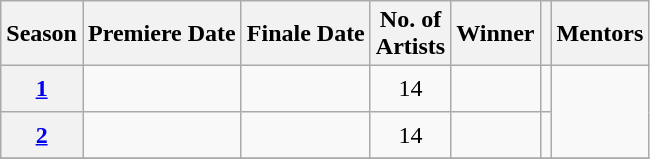<table class="wikitable" style="text-align:center">
<tr>
<th>Season</th>
<th>Premiere Date</th>
<th>Finale Date</th>
<th>No. of<br>Artists</th>
<th>Winner</th>
<th></th>
<th>Mentors</th>
</tr>
<tr>
<th><strong><a href='#'>1</a></strong></th>
<td></td>
<td></td>
<td>14</td>
<td></td>
<td><br></td>
<td rowspan="2"><br><br><br></td>
</tr>
<tr>
<th><strong><a href='#'>2</a></strong></th>
<td></td>
<td></td>
<td>14</td>
<td></td>
<td><br></td>
</tr>
<tr>
</tr>
</table>
